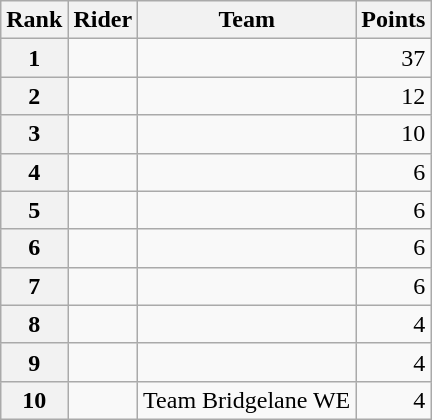<table class="wikitable" margin-bottom:0;">
<tr>
<th scope="col">Rank</th>
<th scope="col">Rider</th>
<th scope="col">Team</th>
<th scope="col">Points</th>
</tr>
<tr>
<th scope="row">1</th>
<td> </td>
<td></td>
<td align="right">37</td>
</tr>
<tr>
<th scope="row">2</th>
<td></td>
<td></td>
<td align="right">12</td>
</tr>
<tr>
<th scope="row">3</th>
<td> </td>
<td></td>
<td align="right">10</td>
</tr>
<tr>
<th scope="row">4</th>
<td> </td>
<td></td>
<td align="right">6</td>
</tr>
<tr>
<th scope="row">5</th>
<td></td>
<td></td>
<td align="right">6</td>
</tr>
<tr>
<th scope="row">6</th>
<td></td>
<td></td>
<td align="right">6</td>
</tr>
<tr>
<th scope="row">7</th>
<td></td>
<td></td>
<td align="right">6</td>
</tr>
<tr>
<th scope="row">8</th>
<td></td>
<td></td>
<td align="right">4</td>
</tr>
<tr>
<th scope="row">9</th>
<td></td>
<td></td>
<td align="right">4</td>
</tr>
<tr>
<th scope="row">10</th>
<td></td>
<td>Team Bridgelane WE</td>
<td align="right">4</td>
</tr>
</table>
